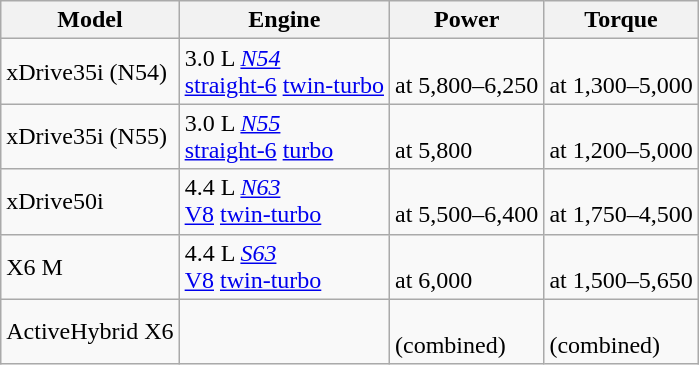<table class="wikitable sortable" style="text-align: centre;">
<tr>
<th>Model</th>
<th>Engine</th>
<th>Power</th>
<th>Torque</th>
</tr>
<tr>
<td>xDrive35i (N54)</td>
<td>3.0 L <em><a href='#'>N54</a></em> <br> <a href='#'>straight-6</a> <a href='#'>twin-turbo</a></td>
<td> <br> at 5,800–6,250</td>
<td> <br> at 1,300–5,000</td>
</tr>
<tr>
<td>xDrive35i (N55)</td>
<td>3.0 L <em><a href='#'>N55</a></em> <br> <a href='#'>straight-6</a> <a href='#'>turbo</a></td>
<td> <br> at 5,800</td>
<td> <br> at 1,200–5,000</td>
</tr>
<tr>
<td>xDrive50i</td>
<td>4.4 L <em><a href='#'>N63</a></em> <br> <a href='#'>V8</a> <a href='#'>twin-turbo</a></td>
<td> <br> at 5,500–6,400</td>
<td> <br> at 1,750–4,500</td>
</tr>
<tr>
<td>X6 M</td>
<td>4.4 L <em><a href='#'>S63</a></em> <br> <a href='#'>V8</a> <a href='#'>twin-turbo</a></td>
<td> <br> at 6,000</td>
<td> <br> at 1,500–5,650</td>
</tr>
<tr>
<td>ActiveHybrid X6</td>
<td></td>
<td> <br> (combined)</td>
<td> <br> (combined)</td>
</tr>
</table>
